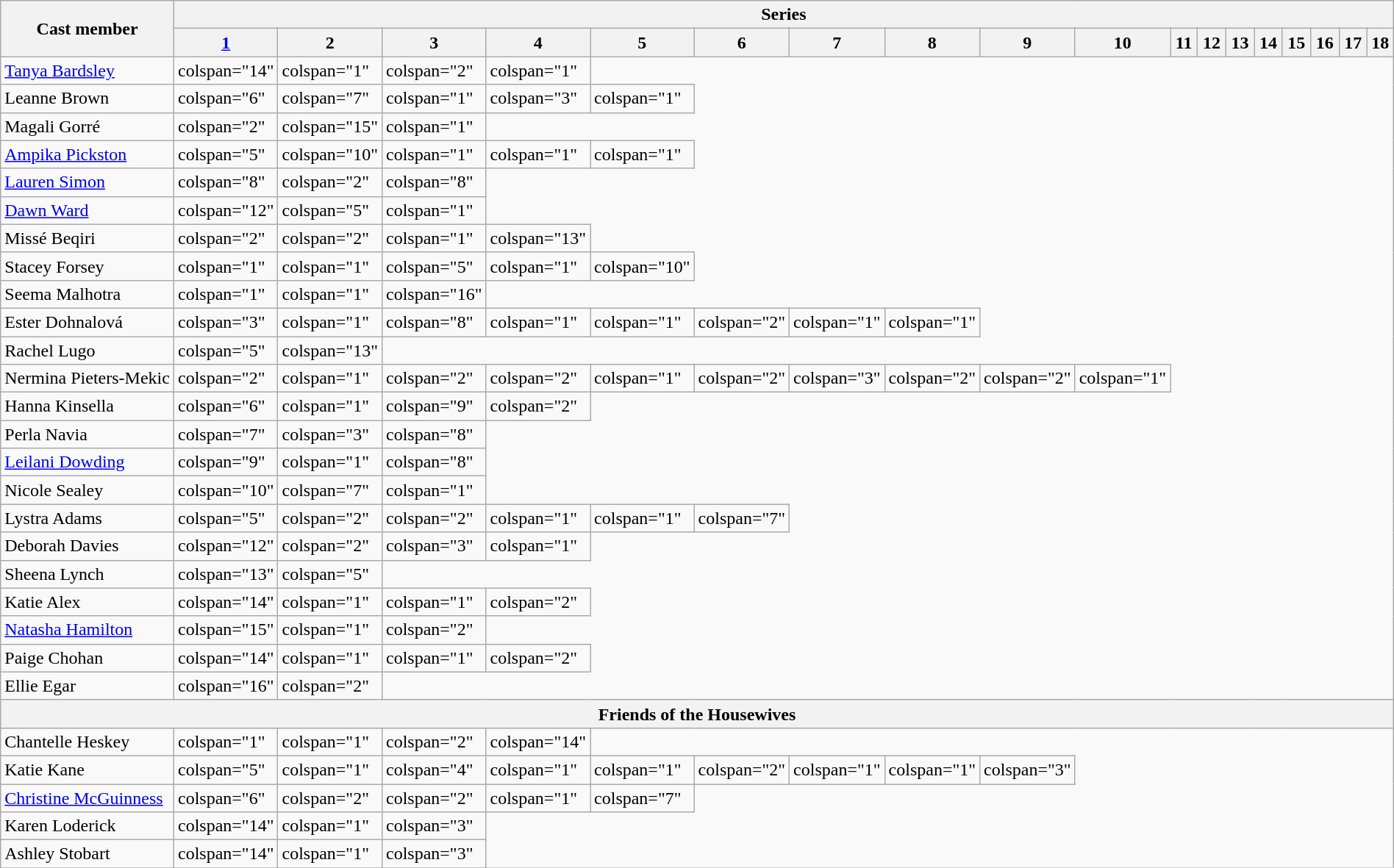<table class="wikitable plainrowheaders" style="width:100%;">
<tr>
<th rowspan="2" style="width:12.5%;">Cast member</th>
<th colspan="18">Series</th>
</tr>
<tr>
<th style="width:5%;"><a href='#'>1</a></th>
<th style="width:5%;">2</th>
<th style="width:5%;">3</th>
<th style="width:5%;">4</th>
<th style="width:5%;">5</th>
<th style="width:5%;">6</th>
<th style="width:5%;">7</th>
<th style="width:5%;">8</th>
<th style="width:5%;">9</th>
<th style="width:5%;">10</th>
<th style="width:5%;">11</th>
<th style="width:5%;">12</th>
<th style="width:5%;">13</th>
<th style="width:5%;">14</th>
<th style="width:5%;">15</th>
<th style="width:5%;">16</th>
<th style="width:5%;">17</th>
<th style="width:5%;">18</th>
</tr>
<tr>
<td scope="row"><a href='#'>Tanya Bardsley</a></td>
<td>colspan="14" </td>
<td>colspan="1" </td>
<td>colspan="2" </td>
<td>colspan="1" </td>
</tr>
<tr>
<td scope="row">Leanne Brown</td>
<td>colspan="6" </td>
<td>colspan="7" </td>
<td>colspan="1" </td>
<td>colspan="3" </td>
<td>colspan="1" </td>
</tr>
<tr>
<td scope="row">Magali Gorré</td>
<td>colspan="2" </td>
<td>colspan="15" </td>
<td>colspan="1" </td>
</tr>
<tr>
<td scope="row"><a href='#'>Ampika Pickston</a></td>
<td>colspan="5" </td>
<td>colspan="10" </td>
<td>colspan="1" </td>
<td>colspan="1" </td>
<td>colspan="1" </td>
</tr>
<tr>
<td scope="row"><a href='#'>Lauren Simon</a></td>
<td>colspan="8" </td>
<td>colspan="2" </td>
<td>colspan="8" </td>
</tr>
<tr>
<td scope="row"><a href='#'>Dawn Ward</a></td>
<td>colspan="12" </td>
<td>colspan="5" </td>
<td>colspan="1" </td>
</tr>
<tr>
<td scope="row">Missé Beqiri</td>
<td>colspan="2" </td>
<td>colspan="2" </td>
<td>colspan="1" </td>
<td>colspan="13" </td>
</tr>
<tr>
<td scope="row">Stacey Forsey</td>
<td>colspan="1" </td>
<td>colspan="1" </td>
<td>colspan="5" </td>
<td>colspan="1" </td>
<td>colspan="10" </td>
</tr>
<tr>
<td scope="row">Seema Malhotra</td>
<td>colspan="1" </td>
<td>colspan="1" </td>
<td>colspan="16" </td>
</tr>
<tr>
<td scope="row">Ester Dohnalová</td>
<td>colspan="3" </td>
<td>colspan="1" </td>
<td>colspan="8" </td>
<td>colspan="1" </td>
<td>colspan="1" </td>
<td>colspan="2" </td>
<td>colspan="1" </td>
<td>colspan="1" </td>
</tr>
<tr>
<td scope="row">Rachel Lugo</td>
<td>colspan="5" </td>
<td>colspan="13" </td>
</tr>
<tr>
<td nowrap>Nermina Pieters-Mekic</td>
<td>colspan="2" </td>
<td>colspan="1" </td>
<td>colspan="2" </td>
<td>colspan="2" </td>
<td>colspan="1" </td>
<td>colspan="2" </td>
<td>colspan="3" </td>
<td>colspan="2" </td>
<td>colspan="2" </td>
<td>colspan="1" </td>
</tr>
<tr>
<td scope="row">Hanna Kinsella</td>
<td>colspan="6" </td>
<td>colspan="1" </td>
<td>colspan="9" </td>
<td>colspan="2" </td>
</tr>
<tr>
<td scope="row">Perla Navia</td>
<td>colspan="7" </td>
<td>colspan="3" </td>
<td>colspan="8" </td>
</tr>
<tr>
<td scope="row"><a href='#'>Leilani Dowding</a></td>
<td>colspan="9" </td>
<td>colspan="1" </td>
<td>colspan="8" </td>
</tr>
<tr>
<td scope="row">Nicole Sealey</td>
<td>colspan="10" </td>
<td>colspan="7" </td>
<td>colspan="1" </td>
</tr>
<tr>
<td scope="row">Lystra Adams</td>
<td>colspan="5" </td>
<td>colspan="2" </td>
<td>colspan="2" </td>
<td>colspan="1" </td>
<td>colspan="1" </td>
<td>colspan="7" </td>
</tr>
<tr>
<td scope="row">Deborah Davies</td>
<td>colspan="12" </td>
<td>colspan="2" </td>
<td>colspan="3"  </td>
<td>colspan="1" </td>
</tr>
<tr>
<td scope="row">Sheena Lynch</td>
<td>colspan="13" </td>
<td>colspan="5" </td>
</tr>
<tr>
<td scope="row">Katie Alex</td>
<td>colspan="14" </td>
<td>colspan="1" </td>
<td>colspan="1" </td>
<td>colspan="2" </td>
</tr>
<tr>
<td scope="row"><a href='#'>Natasha Hamilton</a></td>
<td>colspan="15" </td>
<td>colspan="1" </td>
<td>colspan="2" </td>
</tr>
<tr>
<td scope="row">Paige Chohan</td>
<td>colspan="14" </td>
<td>colspan="1" </td>
<td>colspan="1" </td>
<td>colspan="2" </td>
</tr>
<tr>
<td scope="row">Ellie Egar</td>
<td>colspan="16" </td>
<td>colspan="2" </td>
</tr>
<tr>
<th colspan="19" scope="col" style="width:25%;">Friends of the Housewives</th>
</tr>
<tr>
<td scope="row">Chantelle Heskey</td>
<td>colspan="1" </td>
<td>colspan="1" </td>
<td>colspan="2" </td>
<td>colspan="14" </td>
</tr>
<tr>
<td scope="row">Katie Kane</td>
<td>colspan="5" </td>
<td>colspan="1" </td>
<td>colspan="4" </td>
<td>colspan="1" </td>
<td>colspan="1" </td>
<td>colspan="2" </td>
<td>colspan="1" </td>
<td>colspan="1" </td>
<td>colspan="3" </td>
</tr>
<tr>
<td scope="row"><a href='#'>Christine McGuinness</a></td>
<td>colspan="6" </td>
<td>colspan="2" </td>
<td>colspan="2" </td>
<td>colspan="1" </td>
<td>colspan="7" </td>
</tr>
<tr>
<td scope="row">Karen Loderick</td>
<td>colspan="14" </td>
<td>colspan="1" </td>
<td>colspan="3" </td>
</tr>
<tr>
<td scope="row">Ashley Stobart</td>
<td>colspan="14" </td>
<td>colspan="1" </td>
<td>colspan="3" </td>
</tr>
<tr>
</tr>
</table>
